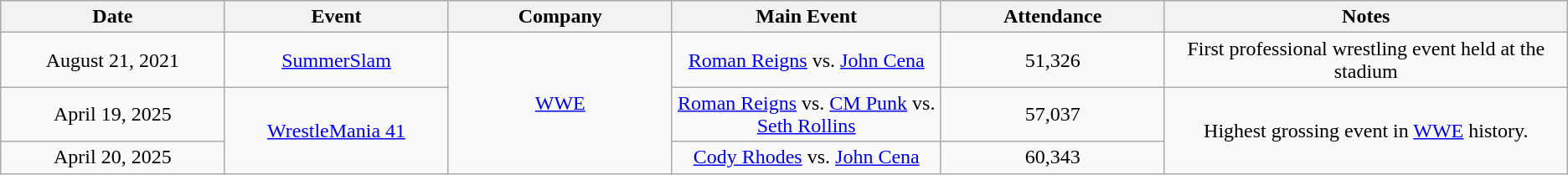<table class="wikitable" style="text-align:center;">
<tr>
<th width="10%" style="text-align:center;">Date</th>
<th width="10%" style="text-align:center;">Event</th>
<th width="10%" style="text-align:center;">Company</th>
<th width="12%" style="text-align:center;">Main Event</th>
<th width="10%" style="text-align:center;">Attendance</th>
<th width="18%" style="text-align:center;">Notes</th>
</tr>
<tr>
<td>August 21, 2021</td>
<td><a href='#'>SummerSlam</a></td>
<td rowspan="3"><a href='#'>WWE</a></td>
<td><a href='#'>Roman Reigns</a> vs. <a href='#'>John Cena</a></td>
<td>51,326</td>
<td>First professional wrestling event held at the stadium</td>
</tr>
<tr>
<td>April 19, 2025</td>
<td rowspan="2"><a href='#'>WrestleMania 41</a></td>
<td><a href='#'>Roman Reigns</a> vs. <a href='#'>CM Punk</a> vs. <a href='#'>Seth Rollins</a></td>
<td>57,037</td>
<td rowspan="2">Highest grossing event in <a href='#'>WWE</a> history.</td>
</tr>
<tr>
<td>April 20, 2025</td>
<td><a href='#'>Cody Rhodes</a> vs. <a href='#'>John Cena</a></td>
<td>60,343</td>
</tr>
</table>
